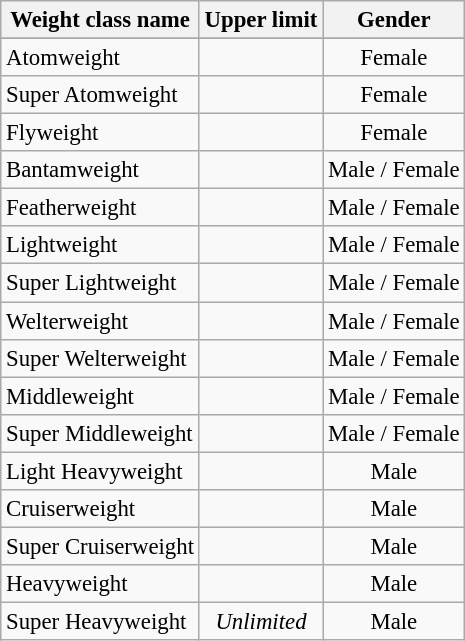<table class="wikitable" style="font-size:95%;">
<tr>
<th>Weight class name</th>
<th>Upper limit</th>
<th>Gender</th>
</tr>
<tr>
</tr>
<tr align="center">
<td align="left">Atomweight</td>
<td></td>
<td>Female</td>
</tr>
<tr align="center">
<td align="left">Super Atomweight</td>
<td></td>
<td>Female</td>
</tr>
<tr align="center">
<td align="left">Flyweight</td>
<td></td>
<td>Female</td>
</tr>
<tr align="center">
<td align="left">Bantamweight</td>
<td></td>
<td>Male / Female</td>
</tr>
<tr align="center">
<td align="left">Featherweight</td>
<td></td>
<td>Male / Female</td>
</tr>
<tr align="center">
<td align="left">Lightweight</td>
<td></td>
<td>Male / Female</td>
</tr>
<tr align="center">
<td align="left">Super Lightweight</td>
<td></td>
<td>Male / Female</td>
</tr>
<tr align="center">
<td align="left">Welterweight</td>
<td></td>
<td>Male / Female</td>
</tr>
<tr align="center">
<td align="left">Super Welterweight</td>
<td></td>
<td>Male / Female</td>
</tr>
<tr align="center">
<td align="left">Middleweight</td>
<td></td>
<td>Male / Female</td>
</tr>
<tr align="center">
<td align="left">Super Middleweight</td>
<td></td>
<td>Male / Female</td>
</tr>
<tr align="center">
<td align="left">Light Heavyweight</td>
<td></td>
<td>Male</td>
</tr>
<tr align="center">
<td align="left">Cruiserweight</td>
<td></td>
<td>Male</td>
</tr>
<tr align="center">
<td align="left">Super Cruiserweight</td>
<td></td>
<td>Male</td>
</tr>
<tr align="center">
<td align="left">Heavyweight</td>
<td></td>
<td>Male</td>
</tr>
<tr align="center">
<td align="left">Super Heavyweight</td>
<td><em>Unlimited</em></td>
<td>Male</td>
</tr>
</table>
